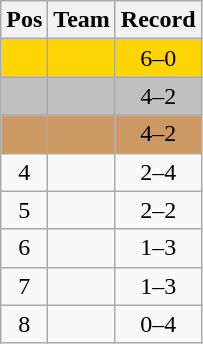<table class=wikitable style=text-align:center>
<tr>
<th>Pos</th>
<th>Team</th>
<th>Record</th>
</tr>
<tr bgcolor=#FFD604>
<td></td>
<td style="text-align:left;"></td>
<td>6–0</td>
</tr>
<tr bgcolor=#C0C0C0>
<td></td>
<td style="text-align:left;"></td>
<td>4–2</td>
</tr>
<tr bgcolor=#CC9965>
<td></td>
<td style="text-align:left;"></td>
<td>4–2</td>
</tr>
<tr>
<td>4</td>
<td style="text-align:left;"></td>
<td>2–4</td>
</tr>
<tr>
<td>5</td>
<td style="text-align:left;"></td>
<td>2–2</td>
</tr>
<tr>
<td>6</td>
<td style="text-align:left;"></td>
<td>1–3</td>
</tr>
<tr>
<td>7</td>
<td style="text-align:left;"></td>
<td>1–3</td>
</tr>
<tr>
<td>8</td>
<td style="text-align:left;"></td>
<td>0–4</td>
</tr>
</table>
